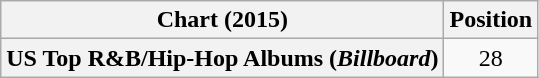<table class="wikitable plainrowheaders" style="text-align:center">
<tr>
<th>Chart (2015)</th>
<th>Position</th>
</tr>
<tr>
<th scope="row">US Top R&B/Hip-Hop Albums (<em>Billboard</em>)</th>
<td>28</td>
</tr>
</table>
